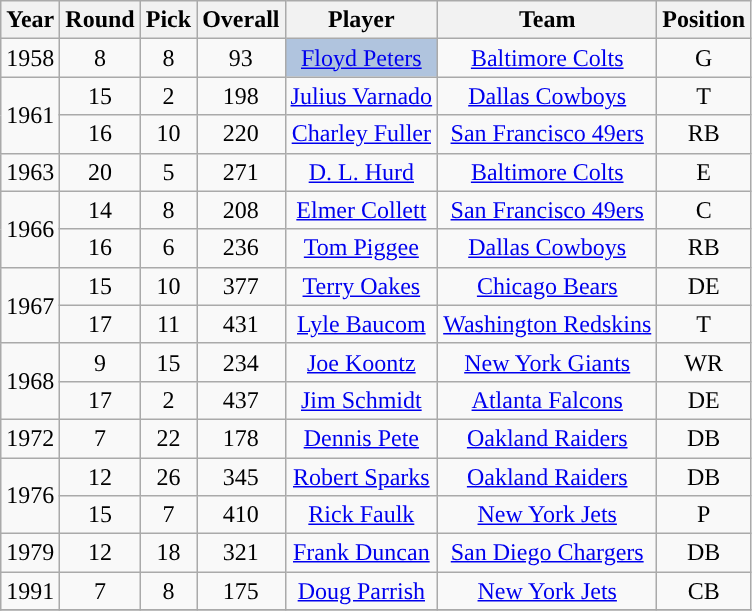<table class="wikitable sortable" style="text-align: center;">
<tr>
<th>Year</th>
<th>Round</th>
<th>Pick</th>
<th>Overall</th>
<th>Player</th>
<th>Team</th>
<th>Position</th>
</tr>
<tr>
<td>1958</td>
<td>8</td>
<td>8</td>
<td>93</td>
<td style="background-color:lightsteelblue"><a href='#'>Floyd Peters</a></td>
<td><a href='#'>Baltimore Colts</a></td>
<td>G</td>
</tr>
<tr>
<td rowspan="2">1961</td>
<td>15</td>
<td>2</td>
<td>198</td>
<td><a href='#'>Julius Varnado</a></td>
<td><a href='#'>Dallas Cowboys</a></td>
<td>T</td>
</tr>
<tr>
<td>16</td>
<td>10</td>
<td>220</td>
<td><a href='#'>Charley Fuller</a></td>
<td><a href='#'>San Francisco 49ers</a></td>
<td>RB</td>
</tr>
<tr>
<td>1963</td>
<td>20</td>
<td>5</td>
<td>271</td>
<td><a href='#'>D. L. Hurd</a></td>
<td><a href='#'>Baltimore Colts</a></td>
<td>E</td>
</tr>
<tr>
<td rowspan="2">1966</td>
<td>14</td>
<td>8</td>
<td>208</td>
<td><a href='#'>Elmer Collett</a></td>
<td><a href='#'>San Francisco 49ers</a></td>
<td>C</td>
</tr>
<tr>
<td>16</td>
<td>6</td>
<td>236</td>
<td><a href='#'>Tom Piggee</a></td>
<td><a href='#'>Dallas Cowboys</a></td>
<td>RB</td>
</tr>
<tr>
<td rowspan="2">1967</td>
<td>15</td>
<td>10</td>
<td>377</td>
<td><a href='#'>Terry Oakes</a></td>
<td><a href='#'>Chicago Bears</a></td>
<td>DE</td>
</tr>
<tr>
<td>17</td>
<td>11</td>
<td>431</td>
<td><a href='#'>Lyle Baucom</a></td>
<td><a href='#'>Washington Redskins</a></td>
<td>T</td>
</tr>
<tr>
<td rowspan="2">1968</td>
<td>9</td>
<td>15</td>
<td>234</td>
<td><a href='#'>Joe Koontz</a></td>
<td><a href='#'>New York Giants</a></td>
<td>WR</td>
</tr>
<tr>
<td>17</td>
<td>2</td>
<td>437</td>
<td><a href='#'>Jim Schmidt</a></td>
<td><a href='#'>Atlanta Falcons</a></td>
<td>DE</td>
</tr>
<tr>
<td>1972</td>
<td>7</td>
<td>22</td>
<td>178</td>
<td><a href='#'>Dennis Pete</a></td>
<td><a href='#'>Oakland Raiders</a></td>
<td>DB</td>
</tr>
<tr>
<td rowspan="2">1976</td>
<td>12</td>
<td>26</td>
<td>345</td>
<td><a href='#'>Robert Sparks</a></td>
<td><a href='#'>Oakland Raiders</a></td>
<td>DB</td>
</tr>
<tr>
<td>15</td>
<td>7</td>
<td>410</td>
<td><a href='#'>Rick Faulk</a></td>
<td><a href='#'>New York Jets</a></td>
<td>P</td>
</tr>
<tr>
<td>1979</td>
<td>12</td>
<td>18</td>
<td>321</td>
<td><a href='#'>Frank Duncan</a></td>
<td><a href='#'>San Diego Chargers</a></td>
<td>DB</td>
</tr>
<tr>
<td>1991</td>
<td>7</td>
<td>8</td>
<td>175</td>
<td><a href='#'>Doug Parrish</a></td>
<td><a href='#'>New York Jets</a></td>
<td>CB</td>
</tr>
<tr>
</tr>
</table>
